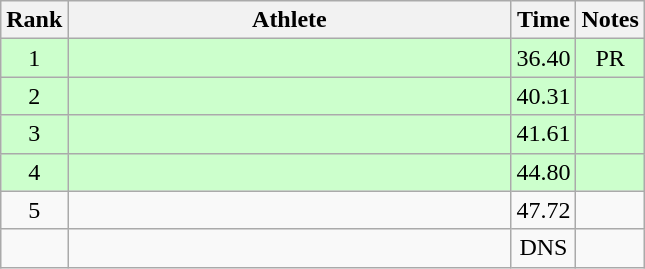<table class="wikitable" style="text-align:center">
<tr>
<th>Rank</th>
<th Style="width:18em">Athlete</th>
<th>Time</th>
<th>Notes</th>
</tr>
<tr style="background:#cfc">
<td>1</td>
<td style="text-align:left"></td>
<td>36.40</td>
<td>PR</td>
</tr>
<tr style="background:#cfc">
<td>2</td>
<td style="text-align:left"></td>
<td>40.31</td>
<td></td>
</tr>
<tr style="background:#cfc">
<td>3</td>
<td style="text-align:left"></td>
<td>41.61</td>
<td></td>
</tr>
<tr style="background:#cfc">
<td>4</td>
<td style="text-align:left"></td>
<td>44.80</td>
<td></td>
</tr>
<tr>
<td>5</td>
<td style="text-align:left"></td>
<td>47.72</td>
<td></td>
</tr>
<tr>
<td></td>
<td style="text-align:left"></td>
<td>DNS</td>
<td></td>
</tr>
</table>
